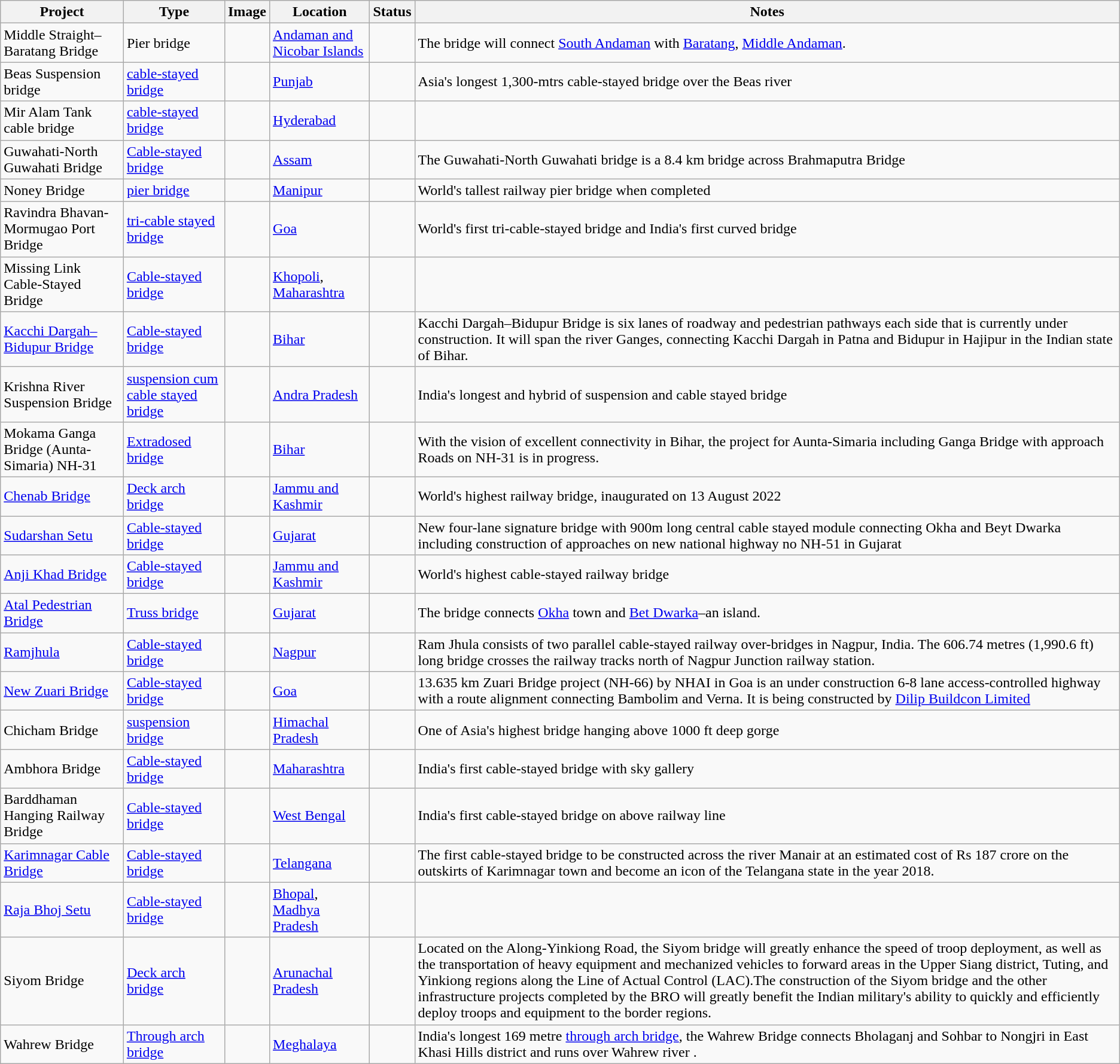<table class="wikitable sortable">
<tr>
<th>Project</th>
<th>Type</th>
<th>Image</th>
<th>Location</th>
<th>Status</th>
<th>Notes</th>
</tr>
<tr>
<td>Middle Straight–Baratang Bridge</td>
<td>Pier bridge</td>
<td></td>
<td><a href='#'>Andaman and Nicobar Islands</a></td>
<td></td>
<td>The bridge will connect <a href='#'>South Andaman</a> with <a href='#'>Baratang</a>, <a href='#'>Middle Andaman</a>.</td>
</tr>
<tr>
<td>Beas Suspension bridge</td>
<td><a href='#'>cable-stayed bridge</a></td>
<td></td>
<td><a href='#'>Punjab</a></td>
<td></td>
<td>Asia's longest 1,300-mtrs cable-stayed bridge over the Beas river</td>
</tr>
<tr>
<td>Mir Alam Tank cable bridge</td>
<td><a href='#'>cable-stayed bridge</a></td>
<td></td>
<td><a href='#'>Hyderabad</a></td>
<td></td>
<td></td>
</tr>
<tr>
<td>Guwahati-North Guwahati Bridge</td>
<td><a href='#'>Cable-stayed bridge</a></td>
<td></td>
<td><a href='#'>Assam</a></td>
<td></td>
<td>The Guwahati-North Guwahati bridge is a 8.4 km bridge across Brahmaputra Bridge</td>
</tr>
<tr>
<td>Noney Bridge</td>
<td><a href='#'>pier bridge</a></td>
<td></td>
<td><a href='#'>Manipur</a></td>
<td></td>
<td>World's tallest railway pier bridge when completed</td>
</tr>
<tr>
<td>Ravindra Bhavan-Mormugao Port Bridge</td>
<td><a href='#'>tri-cable stayed bridge</a></td>
<td></td>
<td><a href='#'>Goa</a></td>
<td></td>
<td>World's first tri-cable-stayed bridge and India's first curved bridge</td>
</tr>
<tr>
<td>Missing Link Cable-Stayed Bridge</td>
<td><a href='#'>Cable-stayed bridge</a></td>
<td></td>
<td><a href='#'>Khopoli</a>, <a href='#'>Maharashtra</a></td>
<td></td>
</tr>
<tr>
<td><a href='#'>Kacchi Dargah–Bidupur Bridge</a></td>
<td><a href='#'>Cable-stayed bridge</a></td>
<td></td>
<td><a href='#'>Bihar</a></td>
<td></td>
<td>Kacchi Dargah–Bidupur Bridge is six lanes of roadway and pedestrian pathways each side that is currently under construction. It will span the river Ganges, connecting Kacchi Dargah in Patna and Bidupur in Hajipur in the Indian state of Bihar.</td>
</tr>
<tr>
<td>Krishna River Suspension Bridge</td>
<td><a href='#'>suspension cum cable stayed bridge</a></td>
<td></td>
<td><a href='#'>Andra Pradesh</a></td>
<td></td>
<td>India's longest and hybrid of suspension and cable stayed bridge</td>
</tr>
<tr>
<td>Mokama Ganga Bridge (Aunta-Simaria) NH-31</td>
<td><a href='#'>Extradosed bridge</a></td>
<td></td>
<td><a href='#'>Bihar</a></td>
<td></td>
<td>With the vision of excellent connectivity in Bihar, the project for Aunta-Simaria including Ganga Bridge with approach Roads on NH-31 is in progress.</td>
</tr>
<tr>
<td><a href='#'>Chenab Bridge</a></td>
<td><a href='#'>Deck arch bridge</a></td>
<td></td>
<td><a href='#'>Jammu and Kashmir</a></td>
<td></td>
<td>World's highest railway bridge, inaugurated on 13 August 2022</td>
</tr>
<tr>
<td><a href='#'>Sudarshan Setu</a></td>
<td><a href='#'>Cable-stayed bridge</a></td>
<td></td>
<td><a href='#'>Gujarat</a></td>
<td></td>
<td>New four-lane signature bridge with 900m long central cable stayed module connecting Okha and Beyt Dwarka including construction of approaches on new national highway no NH-51 in Gujarat</td>
</tr>
<tr>
<td><a href='#'>Anji Khad Bridge</a></td>
<td><a href='#'>Cable-stayed bridge</a></td>
<td><br></td>
<td><a href='#'>Jammu and Kashmir</a></td>
<td></td>
<td>World's highest cable-stayed railway bridge</td>
</tr>
<tr>
<td><a href='#'>Atal Pedestrian Bridge</a></td>
<td><a href='#'>Truss bridge</a></td>
<td></td>
<td><a href='#'>Gujarat</a></td>
<td></td>
<td>The bridge connects <a href='#'>Okha</a> town and <a href='#'>Bet Dwarka</a>–an island.</td>
</tr>
<tr>
<td><a href='#'>Ramjhula</a></td>
<td><a href='#'>Cable-stayed bridge</a></td>
<td></td>
<td><a href='#'>Nagpur</a></td>
<td></td>
<td>Ram Jhula consists of two parallel cable-stayed railway over-bridges in Nagpur, India. The 606.74 metres (1,990.6 ft) long bridge crosses the railway tracks north of Nagpur Junction railway station.</td>
</tr>
<tr>
<td><a href='#'>New Zuari Bridge</a></td>
<td><a href='#'>Cable-stayed bridge</a></td>
<td></td>
<td><a href='#'>Goa</a></td>
<td></td>
<td>13.635 km Zuari Bridge project (NH-66) by NHAI in Goa is an under construction 6-8 lane access-controlled highway with a route alignment connecting Bambolim and Verna. It is being constructed by <a href='#'>Dilip Buildcon Limited</a></td>
</tr>
<tr>
<td>Chicham Bridge</td>
<td><a href='#'>suspension bridge</a></td>
<td></td>
<td><a href='#'>Himachal Pradesh</a></td>
<td></td>
<td>One of Asia's highest bridge hanging above 1000 ft deep gorge</td>
</tr>
<tr>
<td>Ambhora Bridge</td>
<td><a href='#'>Cable-stayed bridge</a></td>
<td></td>
<td><a href='#'>Maharashtra</a></td>
<td></td>
<td>India's first cable-stayed bridge with sky gallery</td>
</tr>
<tr>
<td>Barddhaman Hanging Railway Bridge</td>
<td><a href='#'>Cable-stayed bridge</a></td>
<td></td>
<td><a href='#'>West Bengal</a></td>
<td></td>
<td>India's first cable-stayed bridge on above railway line</td>
</tr>
<tr>
<td><a href='#'>Karimnagar Cable Bridge</a></td>
<td><a href='#'>Cable-stayed bridge</a></td>
<td><br></td>
<td><a href='#'>Telangana</a></td>
<td></td>
<td>The first cable-stayed bridge to be constructed across the river Manair at an estimated cost of Rs 187 crore on the outskirts of Karimnagar town and become an icon of the Telangana state in the year 2018.</td>
</tr>
<tr>
<td><a href='#'>Raja Bhoj Setu</a></td>
<td><a href='#'>Cable-stayed bridge</a></td>
<td></td>
<td><a href='#'>Bhopal</a>, <a href='#'>Madhya Pradesh</a></td>
<td></td>
<td></td>
</tr>
<tr>
<td>Siyom Bridge</td>
<td><a href='#'>Deck arch bridge</a></td>
<td></td>
<td><a href='#'>Arunachal Pradesh</a></td>
<td></td>
<td>Located on the Along-Yinkiong Road, the Siyom bridge will greatly enhance the speed of troop deployment, as well as the transportation of heavy equipment and mechanized vehicles to forward areas in the Upper Siang district, Tuting, and Yinkiong regions along the Line of Actual Control (LAC).The construction of the Siyom bridge and the other infrastructure projects completed by the BRO will greatly benefit the Indian military's ability to quickly and efficiently deploy troops and equipment to the border regions.</td>
</tr>
<tr>
<td>Wahrew Bridge</td>
<td><a href='#'>Through arch bridge</a></td>
<td></td>
<td><a href='#'>Meghalaya</a></td>
<td></td>
<td>India's longest 169 metre <a href='#'>through arch bridge</a>, the Wahrew Bridge connects Bholaganj and Sohbar to Nongjri in East Khasi Hills district and runs over Wahrew river .</td>
</tr>
</table>
